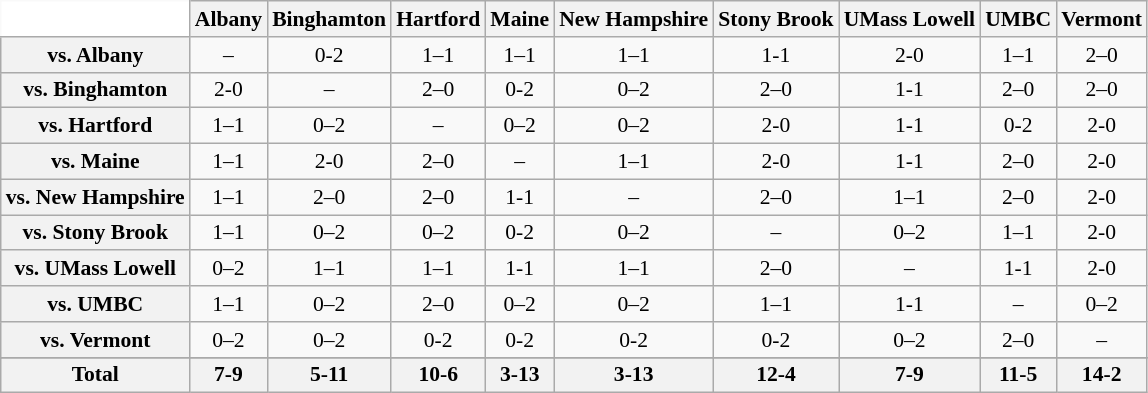<table class="wikitable" style="white-space:nowrap;font-size:90%;">
<tr>
<th colspan=1 style="background:white; border-top-style:hidden; border-left-style:hidden;"   width=75> </th>
<th style=>Albany</th>
<th style=>Binghamton</th>
<th style=>Hartford</th>
<th style=>Maine</th>
<th style=>New Hampshire</th>
<th style=>Stony Brook</th>
<th style=>UMass Lowell</th>
<th style=>UMBC</th>
<th style=>Vermont</th>
</tr>
<tr style="text-align:center;">
<th>vs. Albany</th>
<td>–</td>
<td>0-2</td>
<td>1–1</td>
<td>1–1</td>
<td>1–1</td>
<td>1-1</td>
<td>2-0</td>
<td>1–1</td>
<td>2–0</td>
</tr>
<tr style="text-align:center;">
<th>vs. Binghamton</th>
<td>2-0</td>
<td>–</td>
<td>2–0</td>
<td>0-2</td>
<td>0–2</td>
<td>2–0</td>
<td>1-1</td>
<td>2–0</td>
<td>2–0</td>
</tr>
<tr style="text-align:center;">
<th>vs. Hartford</th>
<td>1–1</td>
<td>0–2</td>
<td>–</td>
<td>0–2</td>
<td>0–2</td>
<td>2-0</td>
<td>1-1</td>
<td>0-2</td>
<td>2-0</td>
</tr>
<tr style="text-align:center;">
<th>vs. Maine</th>
<td>1–1</td>
<td>2-0</td>
<td>2–0</td>
<td>–</td>
<td>1–1</td>
<td>2-0</td>
<td>1-1</td>
<td>2–0</td>
<td>2-0</td>
</tr>
<tr style="text-align:center;">
<th>vs. New Hampshire</th>
<td>1–1</td>
<td>2–0</td>
<td>2–0</td>
<td>1-1</td>
<td>–</td>
<td>2–0</td>
<td>1–1</td>
<td>2–0</td>
<td>2-0</td>
</tr>
<tr style="text-align:center;">
<th>vs. Stony Brook</th>
<td>1–1</td>
<td>0–2</td>
<td>0–2</td>
<td>0-2</td>
<td>0–2</td>
<td>–</td>
<td>0–2</td>
<td>1–1</td>
<td>2-0</td>
</tr>
<tr style="text-align:center;">
<th>vs. UMass Lowell</th>
<td>0–2</td>
<td>1–1</td>
<td>1–1</td>
<td>1-1</td>
<td>1–1</td>
<td>2–0</td>
<td>–</td>
<td>1-1</td>
<td>2-0</td>
</tr>
<tr style="text-align:center;">
<th>vs. UMBC</th>
<td>1–1</td>
<td>0–2</td>
<td>2–0</td>
<td>0–2</td>
<td>0–2</td>
<td>1–1</td>
<td>1-1</td>
<td>–</td>
<td>0–2</td>
</tr>
<tr style="text-align:center;">
<th>vs. Vermont</th>
<td>0–2</td>
<td>0–2</td>
<td>0-2</td>
<td>0-2</td>
<td>0-2</td>
<td>0-2</td>
<td>0–2</td>
<td>2–0</td>
<td>–</td>
</tr>
<tr style="text-align:center;">
</tr>
<tr style="text-align:center;">
<th>Total</th>
<th>7-9</th>
<th>5-11</th>
<th>10-6</th>
<th>3-13</th>
<th>3-13</th>
<th>12-4</th>
<th>7-9</th>
<th>11-5</th>
<th>14-2</th>
</tr>
</table>
